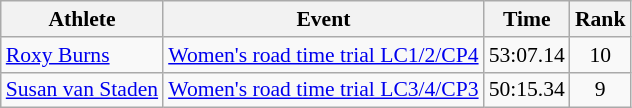<table class=wikitable style="font-size:90%">
<tr>
<th>Athlete</th>
<th>Event</th>
<th>Time</th>
<th>Rank</th>
</tr>
<tr>
<td><a href='#'>Roxy Burns</a></td>
<td><a href='#'>Women's road time trial LC1/2/CP4</a></td>
<td style="text-align:center;">53:07.14</td>
<td style="text-align:center;">10</td>
</tr>
<tr>
<td><a href='#'>Susan van Staden</a></td>
<td><a href='#'>Women's road time trial LC3/4/CP3</a></td>
<td style="text-align:center;">50:15.34</td>
<td style="text-align:center;">9</td>
</tr>
</table>
